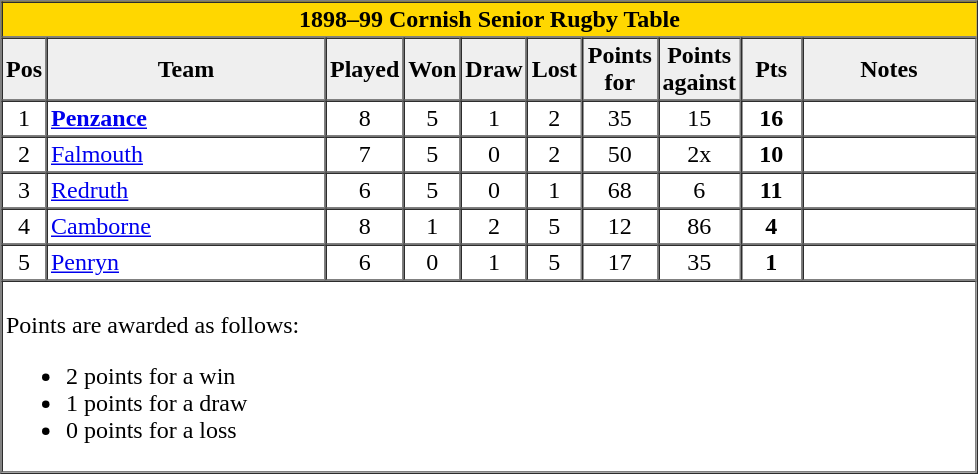<table border="1" cellpadding="2" cellspacing="0">
<tr bgcolor="gold">
<th colspan=13 style="border-right:0px;";>1898–99 Cornish Senior Rugby Table</th>
</tr>
<tr bgcolor="#efefef">
<th width="20">Pos</th>
<th width="180">Team</th>
<th width="25">Played</th>
<th width="25">Won</th>
<th width="25">Draw</th>
<th width="25">Lost</th>
<th width="45">Points for</th>
<th width="45">Points against</th>
<th width="35">Pts</th>
<th width="110">Notes</th>
</tr>
<tr align=center>
<td>1</td>
<td align=left><a href='#'><strong>Penzance</strong></a></td>
<td>8</td>
<td>5</td>
<td>1</td>
<td>2</td>
<td>35</td>
<td>15</td>
<td><strong>16</strong></td>
<td align=left></td>
</tr>
<tr align=center>
<td>2</td>
<td align=left><a href='#'>Falmouth</a></td>
<td>7</td>
<td>5</td>
<td>0</td>
<td>2</td>
<td>50</td>
<td>2x</td>
<td><strong>10</strong></td>
<td align=left></td>
</tr>
<tr align=center>
<td>3</td>
<td align=left><a href='#'>Redruth</a></td>
<td>6</td>
<td>5</td>
<td>0</td>
<td>1</td>
<td>68</td>
<td>6</td>
<td><strong>11</strong></td>
<td></td>
</tr>
<tr align=center>
<td>4</td>
<td align=left><a href='#'>Camborne</a></td>
<td>8</td>
<td>1</td>
<td>2</td>
<td>5</td>
<td>12</td>
<td>86</td>
<td><strong>4</strong></td>
<td></td>
</tr>
<tr align=center>
<td>5</td>
<td align=left><a href='#'>Penryn</a></td>
<td>6</td>
<td>0</td>
<td>1</td>
<td>5</td>
<td>17</td>
<td>35</td>
<td><strong>1</strong></td>
<td></td>
</tr>
<tr>
</tr>
<tr bgcolor=#ffffff>
<td colspan="13"><br>Points are awarded as follows:<ul><li>2 points for a win</li><li>1 points for a draw</li><li>0 points for a loss</li></ul></td>
</tr>
</table>
